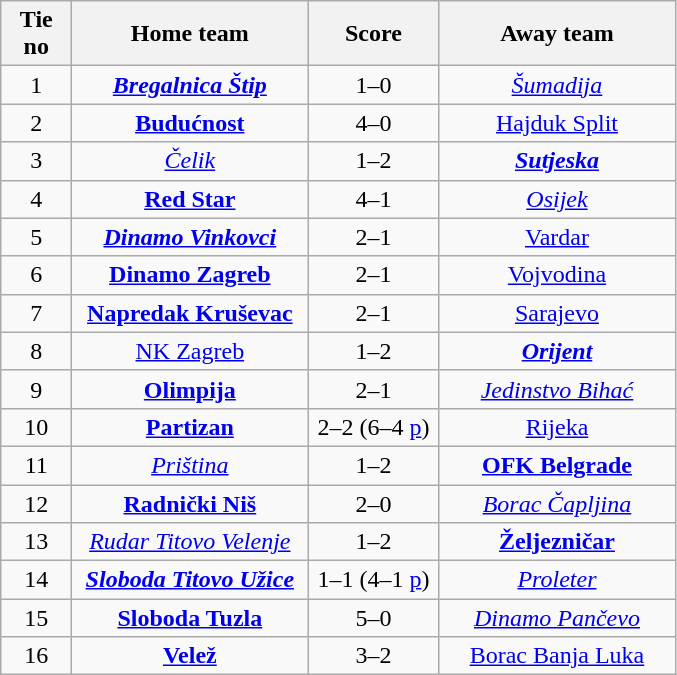<table class="wikitable" style="text-align: center">
<tr>
<th width=40>Tie no</th>
<th width=150>Home team</th>
<th width=80>Score</th>
<th width=150>Away team</th>
</tr>
<tr>
<td>1</td>
<td><strong><em><a href='#'>Bregalnica Štip</a></em></strong></td>
<td>1–0</td>
<td><em><a href='#'>Šumadija</a></em></td>
</tr>
<tr>
<td>2</td>
<td><strong><a href='#'>Budućnost</a></strong></td>
<td>4–0</td>
<td><a href='#'>Hajduk Split</a></td>
</tr>
<tr>
<td>3</td>
<td><em><a href='#'>Čelik</a></em></td>
<td>1–2</td>
<td><strong><em><a href='#'>Sutjeska</a></em></strong></td>
</tr>
<tr>
<td>4</td>
<td><strong><a href='#'>Red Star</a></strong></td>
<td>4–1</td>
<td><em><a href='#'>Osijek</a></em></td>
</tr>
<tr>
<td>5</td>
<td><strong><em><a href='#'>Dinamo Vinkovci</a></em></strong></td>
<td>2–1</td>
<td><a href='#'>Vardar</a></td>
</tr>
<tr>
<td>6</td>
<td><strong><a href='#'>Dinamo Zagreb</a></strong></td>
<td>2–1</td>
<td><a href='#'>Vojvodina</a></td>
</tr>
<tr>
<td>7</td>
<td><strong><a href='#'>Napredak Kruševac</a></strong></td>
<td>2–1</td>
<td><a href='#'>Sarajevo</a></td>
</tr>
<tr>
<td>8</td>
<td><a href='#'>NK Zagreb</a></td>
<td>1–2</td>
<td><strong><em><a href='#'>Orijent</a></em></strong></td>
</tr>
<tr>
<td>9</td>
<td><strong><a href='#'>Olimpija</a></strong></td>
<td>2–1</td>
<td><em><a href='#'>Jedinstvo Bihać</a></em></td>
</tr>
<tr>
<td>10</td>
<td><strong><a href='#'>Partizan</a></strong></td>
<td>2–2 (6–4 <a href='#'>p</a>)</td>
<td><a href='#'>Rijeka</a></td>
</tr>
<tr>
<td>11</td>
<td><em><a href='#'>Priština</a></em></td>
<td>1–2</td>
<td><strong><a href='#'>OFK Belgrade</a></strong></td>
</tr>
<tr>
<td>12</td>
<td><strong><a href='#'>Radnički Niš</a></strong></td>
<td>2–0</td>
<td><em><a href='#'>Borac Čapljina</a></em></td>
</tr>
<tr>
<td>13</td>
<td><em><a href='#'>Rudar Titovo Velenje</a></em></td>
<td>1–2</td>
<td><strong><a href='#'>Željezničar</a></strong></td>
</tr>
<tr>
<td>14</td>
<td><strong><em><a href='#'>Sloboda Titovo Užice</a></em></strong></td>
<td>1–1 (4–1 <a href='#'>p</a>)</td>
<td><em><a href='#'>Proleter</a></em></td>
</tr>
<tr>
<td>15</td>
<td><strong><a href='#'>Sloboda Tuzla</a></strong></td>
<td>5–0</td>
<td><em><a href='#'>Dinamo Pančevo</a></em></td>
</tr>
<tr>
<td>16</td>
<td><strong><a href='#'>Velež</a></strong></td>
<td>3–2</td>
<td><a href='#'>Borac Banja Luka</a></td>
</tr>
</table>
